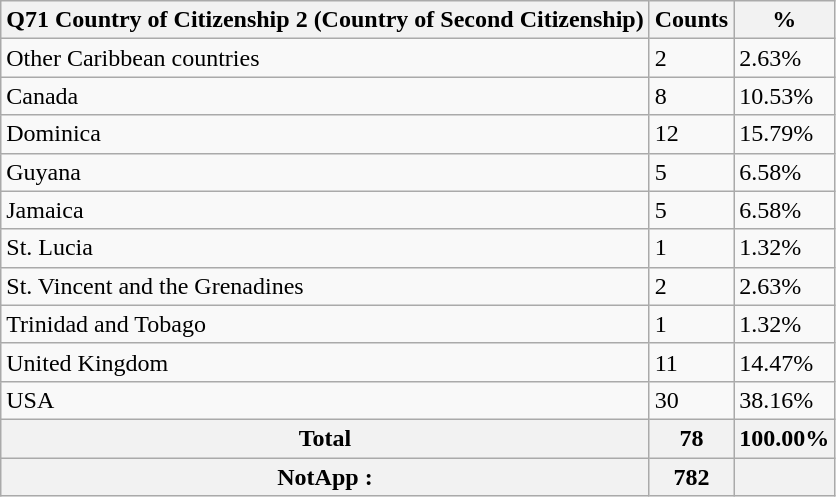<table class="wikitable sortable">
<tr>
<th>Q71 Country of Citizenship 2 (Country of Second Citizenship)</th>
<th>Counts</th>
<th>%</th>
</tr>
<tr>
<td>Other Caribbean countries</td>
<td>2</td>
<td>2.63%</td>
</tr>
<tr>
<td>Canada</td>
<td>8</td>
<td>10.53%</td>
</tr>
<tr>
<td>Dominica</td>
<td>12</td>
<td>15.79%</td>
</tr>
<tr>
<td>Guyana</td>
<td>5</td>
<td>6.58%</td>
</tr>
<tr>
<td>Jamaica</td>
<td>5</td>
<td>6.58%</td>
</tr>
<tr>
<td>St. Lucia</td>
<td>1</td>
<td>1.32%</td>
</tr>
<tr>
<td>St. Vincent and the Grenadines</td>
<td>2</td>
<td>2.63%</td>
</tr>
<tr>
<td>Trinidad and Tobago</td>
<td>1</td>
<td>1.32%</td>
</tr>
<tr>
<td>United Kingdom</td>
<td>11</td>
<td>14.47%</td>
</tr>
<tr>
<td>USA</td>
<td>30</td>
<td>38.16%</td>
</tr>
<tr>
<th>Total</th>
<th>78</th>
<th>100.00%</th>
</tr>
<tr>
<th>NotApp :</th>
<th>782</th>
<th></th>
</tr>
</table>
